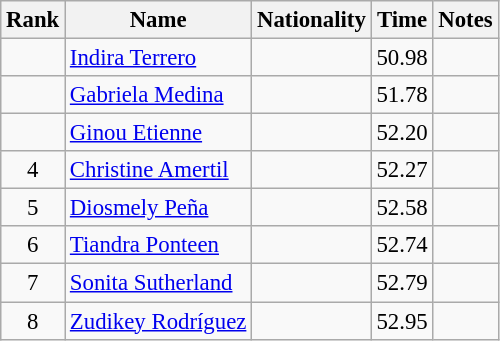<table class="wikitable sortable" style="text-align:center;font-size:95%">
<tr>
<th>Rank</th>
<th>Name</th>
<th>Nationality</th>
<th>Time</th>
<th>Notes</th>
</tr>
<tr>
<td></td>
<td align=left><a href='#'>Indira Terrero</a></td>
<td align=left></td>
<td>50.98</td>
<td></td>
</tr>
<tr>
<td></td>
<td align=left><a href='#'>Gabriela Medina</a></td>
<td align=left></td>
<td>51.78</td>
<td></td>
</tr>
<tr>
<td></td>
<td align=left><a href='#'>Ginou Etienne</a></td>
<td align=left></td>
<td>52.20</td>
<td></td>
</tr>
<tr>
<td>4</td>
<td align=left><a href='#'>Christine Amertil</a></td>
<td align=left></td>
<td>52.27</td>
<td></td>
</tr>
<tr>
<td>5</td>
<td align=left><a href='#'>Diosmely Peña</a></td>
<td align=left></td>
<td>52.58</td>
<td></td>
</tr>
<tr>
<td>6</td>
<td align=left><a href='#'>Tiandra Ponteen</a></td>
<td align=left></td>
<td>52.74</td>
<td></td>
</tr>
<tr>
<td>7</td>
<td align=left><a href='#'>Sonita Sutherland</a></td>
<td align=left></td>
<td>52.79</td>
<td></td>
</tr>
<tr>
<td>8</td>
<td align=left><a href='#'>Zudikey Rodríguez</a></td>
<td align=left></td>
<td>52.95</td>
<td></td>
</tr>
</table>
